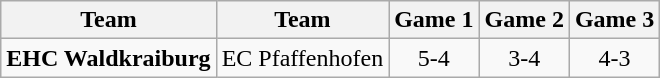<table class="wikitable">
<tr>
<th>Team</th>
<th>Team</th>
<th>Game 1</th>
<th>Game 2</th>
<th>Game 3</th>
</tr>
<tr>
<td><strong>EHC Waldkraiburg</strong></td>
<td>EC Pfaffenhofen</td>
<td align="center">5-4</td>
<td align="center">3-4</td>
<td align="center">4-3</td>
</tr>
</table>
